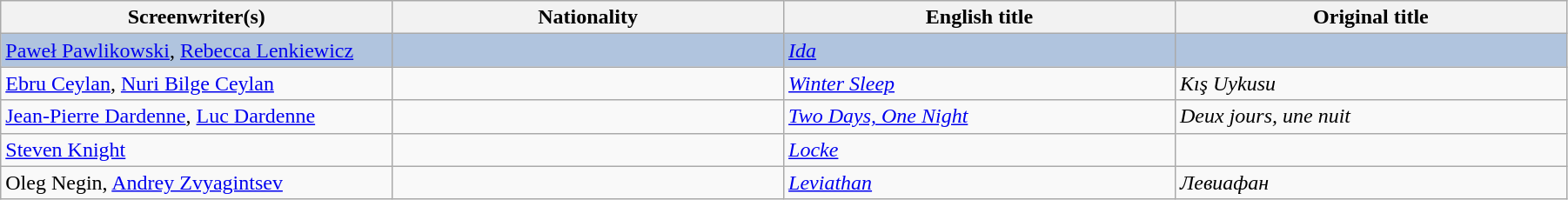<table class="wikitable" width="95%" cellpadding="5">
<tr>
<th width="25%">Screenwriter(s)</th>
<th width="25%">Nationality</th>
<th width="25%">English title</th>
<th width="25%">Original title</th>
</tr>
<tr style="background:#B0C4DE;">
<td><a href='#'>Paweł Pawlikowski</a>, <a href='#'>Rebecca Lenkiewicz</a></td>
<td></td>
<td><em><a href='#'>Ida</a></em></td>
<td></td>
</tr>
<tr>
<td><a href='#'>Ebru Ceylan</a>, <a href='#'>Nuri Bilge Ceylan</a></td>
<td></td>
<td><em><a href='#'>Winter Sleep</a></em></td>
<td><em>Kış Uykusu</em></td>
</tr>
<tr>
<td><a href='#'>Jean-Pierre Dardenne</a>, <a href='#'>Luc Dardenne</a></td>
<td></td>
<td><em><a href='#'>Two Days, One Night</a></em></td>
<td><em>Deux jours, une nuit</em></td>
</tr>
<tr>
<td><a href='#'>Steven Knight</a></td>
<td></td>
<td><em><a href='#'>Locke</a></em></td>
<td></td>
</tr>
<tr>
<td>Oleg Negin, <a href='#'>Andrey Zvyagintsev</a></td>
<td></td>
<td><em><a href='#'>Leviathan</a></em></td>
<td><em>Левиафан</em></td>
</tr>
</table>
